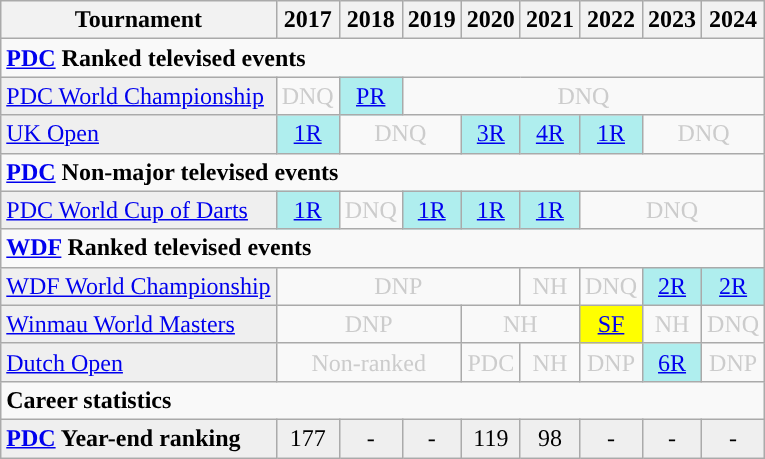<table class="wikitable">
<tr>
<th>Tournament</th>
<th>2017</th>
<th>2018</th>
<th>2019</th>
<th>2020</th>
<th>2021</th>
<th>2022</th>
<th>2023</th>
<th>2024</th>
</tr>
<tr>
<td colspan="31" align="left"><strong><a href='#'>PDC</a> Ranked televised events</strong></td>
</tr>
<tr>
<td style="background:#efefef;"><a href='#'>PDC World Championship</a></td>
<td style="text-align:center; color:#ccc;">DNQ</td>
<td style="text-align:center; background:#afeeee;"><a href='#'>PR</a></td>
<td colspan="6" style="text-align:center; color:#ccc;">DNQ</td>
</tr>
<tr>
<td style="background:#efefef;"><a href='#'>UK Open</a></td>
<td style="text-align:center; background:#afeeee;"><a href='#'>1R</a></td>
<td colspan="2" style="text-align:center; color:#ccc;">DNQ</td>
<td style="text-align:center; background:#afeeee;"><a href='#'>3R</a></td>
<td style="text-align:center; background:#afeeee;"><a href='#'>4R</a></td>
<td style="text-align:center; background:#afeeee;"><a href='#'>1R</a></td>
<td colspan="2" style="text-align:center; color:#ccc;">DNQ</td>
</tr>
<tr>
<td colspan="10" align="left"><strong><a href='#'>PDC</a> Non-major televised events</strong></td>
</tr>
<tr>
<td style="background:#efefef;"><a href='#'>PDC World Cup of Darts</a></td>
<td style="text-align:center; background:#afeeee;"><a href='#'>1R</a></td>
<td style="text-align:center; color:#ccc;">DNQ</td>
<td style="text-align:center; background:#afeeee;"><a href='#'>1R</a></td>
<td style="text-align:center; background:#afeeee;"><a href='#'>1R</a></td>
<td style="text-align:center; background:#afeeee;"><a href='#'>1R</a></td>
<td colspan="3" style="text-align:center; color:#ccc;">DNQ</td>
</tr>
<tr>
<td colspan="31" align="left"><strong><a href='#'>WDF</a> Ranked televised events</strong></td>
</tr>
<tr>
<td style="background:#efefef;"><a href='#'>WDF World Championship</a></td>
<td colspan="4" style="text-align:center; color:#ccc;">DNP</td>
<td style="text-align:center; color:#ccc;">NH</td>
<td style="text-align:center; color:#ccc;">DNQ</td>
<td style="text-align:center; background:#afeeee;"><a href='#'>2R</a></td>
<td style="text-align:center; background:#afeeee;"><a href='#'>2R</a></td>
</tr>
<tr>
<td style="background:#efefef;" align=left><a href='#'>Winmau World Masters</a></td>
<td colspan="3" style="text-align:center; color:#ccc;">DNP</td>
<td colspan="2" style="text-align:center; color:#ccc;">NH</td>
<td style="text-align:center; background:yellow;"><a href='#'>SF</a></td>
<td style="text-align:center; color:#ccc;">NH</td>
<td style="text-align:center; color:#ccc;">DNQ</td>
</tr>
<tr>
<td style="background:#efefef;"><a href='#'>Dutch Open</a></td>
<td colspan="3" style="text-align:center; color:#ccc;">Non-ranked</td>
<td style="text-align:center; color:#ccc;">PDC</td>
<td style="text-align:center; color:#ccc;">NH</td>
<td style="text-align:center; color:#ccc;">DNP</td>
<td style="text-align:center; background:#afeeee;"><a href='#'>6R</a></td>
<td style="text-align:center; color:#ccc;">DNP</td>
</tr>
<tr>
<td colspan="10" align="left"><strong>Career statistics</strong></td>
</tr>
<tr bgcolor="efefef">
<td align="left"><strong><a href='#'>PDC</a> Year-end ranking</strong></td>
<td style="text-align:center;">177</td>
<td style="text-align:center;">-</td>
<td style="text-align:center;">-</td>
<td style="text-align:center;">119</td>
<td style="text-align:center;">98</td>
<td style="text-align:center;">-</td>
<td style="text-align:center;">-</td>
<td style="text-align:center;">-</td>
</tr>
</table>
